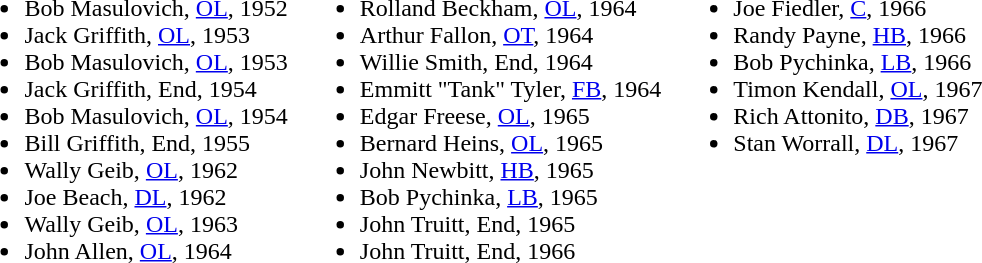<table>
<tr>
<td valign=top><br><ul><li>Bob Masulovich, <a href='#'>OL</a>, 1952</li><li>Jack Griffith, <a href='#'>OL</a>, 1953</li><li>Bob Masulovich, <a href='#'>OL</a>, 1953</li><li>Jack Griffith, End, 1954</li><li>Bob Masulovich, <a href='#'>OL</a>, 1954</li><li>Bill Griffith, End, 1955</li><li>Wally Geib, <a href='#'>OL</a>, 1962</li><li>Joe Beach, <a href='#'>DL</a>, 1962</li><li>Wally Geib, <a href='#'>OL</a>, 1963</li><li>John Allen, <a href='#'>OL</a>, 1964</li></ul></td>
<td valign=top></td>
<td valign=top><br><ul><li>Rolland Beckham, <a href='#'>OL</a>, 1964</li><li>Arthur Fallon, <a href='#'>OT</a>, 1964</li><li>Willie Smith, End, 1964</li><li>Emmitt "Tank" Tyler, <a href='#'>FB</a>, 1964</li><li>Edgar Freese, <a href='#'>OL</a>, 1965</li><li>Bernard Heins, <a href='#'>OL</a>, 1965</li><li>John Newbitt, <a href='#'>HB</a>, 1965</li><li>Bob Pychinka, <a href='#'>LB</a>, 1965</li><li>John Truitt, End, 1965</li><li>John Truitt, End, 1966</li></ul></td>
<td valign=top></td>
<td valign=top><br><ul><li>Joe Fiedler, <a href='#'>C</a>, 1966</li><li>Randy Payne, <a href='#'>HB</a>, 1966</li><li>Bob Pychinka, <a href='#'>LB</a>, 1966</li><li>Timon Kendall, <a href='#'>OL</a>, 1967</li><li>Rich Attonito, <a href='#'>DB</a>, 1967</li><li>Stan Worrall, <a href='#'>DL</a>, 1967</li></ul></td>
<td valign=top></td>
</tr>
</table>
